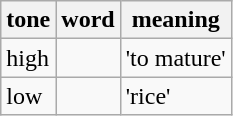<table class="wikitable">
<tr>
<th>tone</th>
<th>word</th>
<th>meaning</th>
</tr>
<tr>
<td>high</td>
<td></td>
<td>'to mature'</td>
</tr>
<tr>
<td>low</td>
<td></td>
<td>'rice'</td>
</tr>
</table>
